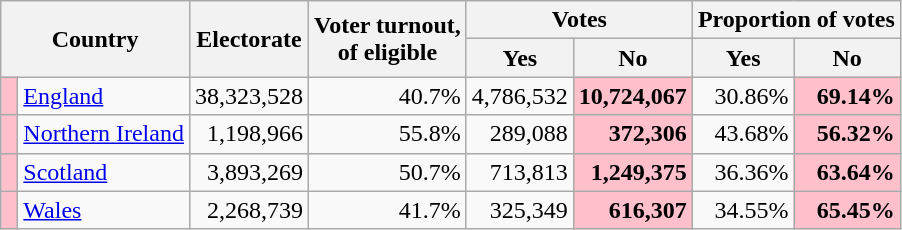<table class="wikitable sortable">
<tr>
<th rowspan=2 colspan=2>Country</th>
<th rowspan=2>Electorate</th>
<th rowspan=2>Voter turnout, <br>of eligible</th>
<th colspan=2>Votes</th>
<th colspan=2>Proportion of votes</th>
</tr>
<tr>
<th>Yes</th>
<th>No</th>
<th>Yes</th>
<th>No</th>
</tr>
<tr>
<td style="text-align: right; background:pink"> </td>
<td><a href='#'>England</a></td>
<td style="text-align: right;">38,323,528</td>
<td style="text-align: right;">40.7%</td>
<td style="text-align: right;">4,786,532</td>
<td style="text-align: right; background:pink;"><strong>10,724,067</strong></td>
<td style="text-align: right;">30.86%</td>
<td style="text-align: right; background:pink;"><strong>69.14%</strong></td>
</tr>
<tr>
<td style="text-align: right; background:pink;"> </td>
<td><a href='#'>Northern Ireland</a></td>
<td style="text-align: right;">1,198,966</td>
<td style="text-align: right;">55.8%</td>
<td style="text-align: right;">289,088</td>
<td style="text-align: right; background:pink;"><strong>372,306</strong></td>
<td style="text-align: right;">43.68%</td>
<td style="text-align: right; background:pink;"><strong>56.32%</strong></td>
</tr>
<tr>
<td style="text-align: right; background:pink"> </td>
<td><a href='#'>Scotland</a></td>
<td style="text-align: right;">3,893,269</td>
<td style="text-align: right;">50.7%</td>
<td style="text-align: right;">713,813</td>
<td style="text-align: right; background:pink;"><strong>1,249,375</strong></td>
<td style="text-align: right;">36.36%</td>
<td style="text-align: right; background:pink;"><strong>63.64%</strong></td>
</tr>
<tr>
<td style="text-align: right; background:pink"> </td>
<td><a href='#'>Wales</a></td>
<td style="text-align: right;">2,268,739</td>
<td style="text-align: right;">41.7%</td>
<td style="text-align: right;">325,349</td>
<td style="text-align: right; background:pink;"><strong>616,307</strong></td>
<td style="text-align: right;">34.55%</td>
<td style="text-align: right; background:pink;"><strong>65.45%</strong></td>
</tr>
</table>
